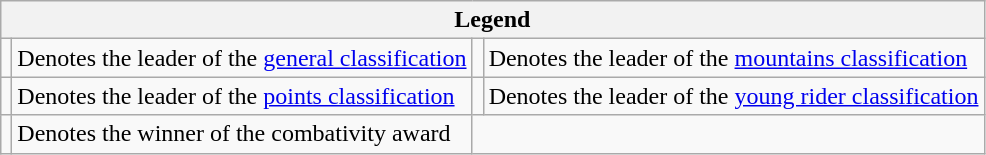<table class="wikitable">
<tr>
<th colspan="4">Legend</th>
</tr>
<tr>
<td></td>
<td>Denotes the leader of the <a href='#'>general classification</a></td>
<td></td>
<td>Denotes the leader of the <a href='#'>mountains classification</a></td>
</tr>
<tr>
<td></td>
<td>Denotes the leader of the <a href='#'>points classification</a></td>
<td></td>
<td>Denotes the leader of the <a href='#'>young rider classification</a></td>
</tr>
<tr>
<td></td>
<td>Denotes the winner of the combativity award</td>
</tr>
</table>
